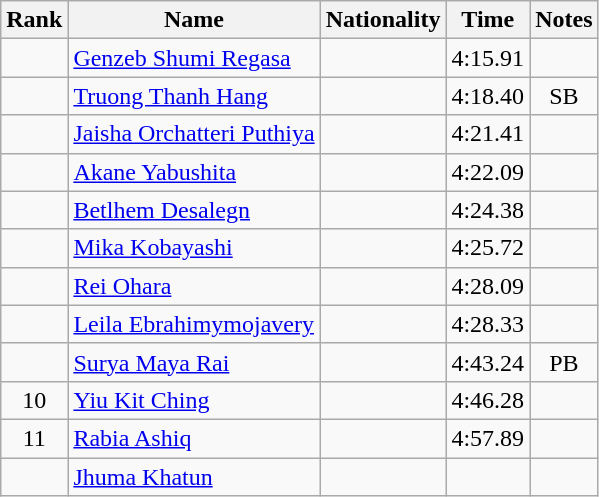<table class="wikitable sortable" style="text-align:center">
<tr>
<th>Rank</th>
<th>Name</th>
<th>Nationality</th>
<th>Time</th>
<th>Notes</th>
</tr>
<tr>
<td></td>
<td align=left><a href='#'>Genzeb Shumi Regasa</a></td>
<td align=left></td>
<td>4:15.91</td>
<td></td>
</tr>
<tr>
<td></td>
<td align=left><a href='#'>Truong Thanh Hang</a></td>
<td align=left></td>
<td>4:18.40</td>
<td>SB</td>
</tr>
<tr>
<td></td>
<td align=left><a href='#'>Jaisha Orchatteri Puthiya</a></td>
<td align=left></td>
<td>4:21.41</td>
<td></td>
</tr>
<tr>
<td></td>
<td align=left><a href='#'>Akane Yabushita</a></td>
<td align=left></td>
<td>4:22.09</td>
<td></td>
</tr>
<tr>
<td></td>
<td align=left><a href='#'>Betlhem Desalegn</a></td>
<td align=left></td>
<td>4:24.38</td>
<td></td>
</tr>
<tr>
<td></td>
<td align=left><a href='#'>Mika Kobayashi</a></td>
<td align=left></td>
<td>4:25.72</td>
<td></td>
</tr>
<tr>
<td></td>
<td align=left><a href='#'>Rei Ohara</a></td>
<td align=left></td>
<td>4:28.09</td>
<td></td>
</tr>
<tr>
<td></td>
<td align=left><a href='#'>Leila Ebrahimymojavery</a></td>
<td align=left></td>
<td>4:28.33</td>
<td></td>
</tr>
<tr>
<td></td>
<td align=left><a href='#'>Surya Maya Rai</a></td>
<td align=left></td>
<td>4:43.24</td>
<td>PB</td>
</tr>
<tr>
<td>10</td>
<td align=left><a href='#'>Yiu Kit Ching</a></td>
<td align=left></td>
<td>4:46.28</td>
<td></td>
</tr>
<tr>
<td>11</td>
<td align=left><a href='#'>Rabia Ashiq</a></td>
<td align=left></td>
<td>4:57.89</td>
<td></td>
</tr>
<tr>
<td></td>
<td align=left><a href='#'>Jhuma Khatun</a></td>
<td align=left></td>
<td></td>
<td></td>
</tr>
</table>
